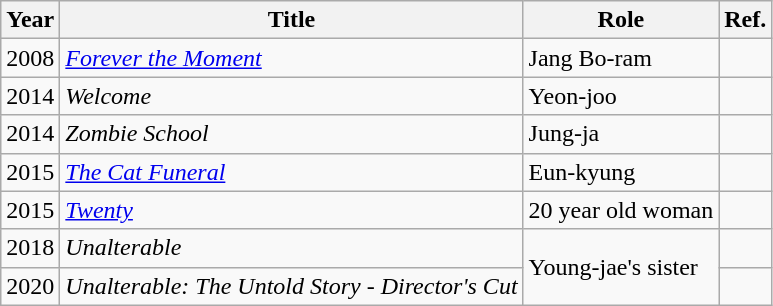<table class="wikitable">
<tr>
<th>Year</th>
<th>Title</th>
<th>Role</th>
<th>Ref.</th>
</tr>
<tr>
<td>2008</td>
<td><em><a href='#'>Forever the Moment</a></em></td>
<td>Jang Bo-ram</td>
<td></td>
</tr>
<tr>
<td>2014</td>
<td><em>Welcome</em></td>
<td>Yeon-joo</td>
<td></td>
</tr>
<tr>
<td>2014</td>
<td><em>Zombie School</em></td>
<td>Jung-ja</td>
<td></td>
</tr>
<tr>
<td>2015</td>
<td><em><a href='#'>The Cat Funeral</a></em></td>
<td>Eun-kyung</td>
<td></td>
</tr>
<tr>
<td>2015</td>
<td><em><a href='#'>Twenty</a></em></td>
<td>20 year old woman</td>
<td></td>
</tr>
<tr>
<td>2018</td>
<td><em>Unalterable</em></td>
<td rowspan="2">Young-jae's sister</td>
<td></td>
</tr>
<tr>
<td>2020</td>
<td><em>Unalterable: The Untold Story - Director's Cut</em></td>
<td></td>
</tr>
</table>
